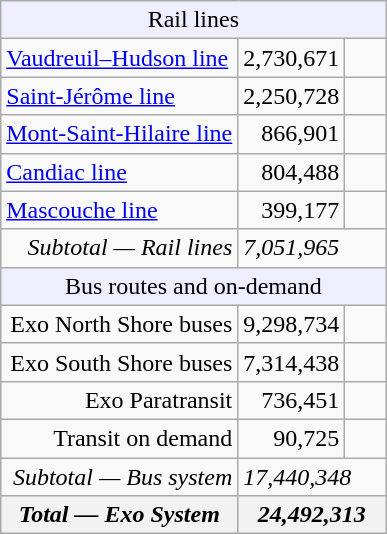<table class="wikitable">
<tr>
<td colspan="3"  style="background:#eef; text-align:center;">Rail lines</td>
</tr>
<tr>
<td> <a href='#'>Vaudreuil–Hudson line</a></td>
<td align=right>2,730,671</td>
<td><div>  </div></td>
</tr>
<tr>
<td> <a href='#'>Saint-Jérôme line</a></td>
<td align=right>2,250,728</td>
<td><div>  </div></td>
</tr>
<tr>
<td> <a href='#'>Mont-Saint-Hilaire line</a></td>
<td align=right>866,901</td>
<td><div>  </div></td>
</tr>
<tr>
<td> <a href='#'>Candiac line</a></td>
<td align=right>804,488</td>
<td><div>  </div></td>
</tr>
<tr>
<td> <a href='#'>Mascouche line</a></td>
<td align=right>399,177</td>
<td><div>  </div></td>
</tr>
<tr>
<td style="text-align:right;"><em>Subtotal — Rail lines</em></td>
<td colspan="2"><em>7,051,965</em></td>
</tr>
<tr>
<td colspan="3"  style="background:#eef; text-align:center;">Bus routes and on-demand</td>
</tr>
<tr>
<td style="text-align:right;">Exo North Shore buses</td>
<td align=right>9,298,734</td>
<td><div>  </div></td>
</tr>
<tr>
<td style="text-align:right;">Exo South Shore buses</td>
<td align=right>7,314,438</td>
<td><div>  </div></td>
</tr>
<tr>
<td style="text-align:right;">Exo Paratransit</td>
<td align=right>736,451</td>
<td><div>  </div></td>
</tr>
<tr>
<td style="text-align:right;">Transit on demand</td>
<td align=right>90,725</td>
<td><div>  </div></td>
</tr>
<tr>
<td style="text-align:right;"><em>Subtotal — Bus system</em></td>
<td colspan="2"><em>17,440,348</em></td>
</tr>
<tr>
<th><em>Total — Exo System</em></th>
<th colspan="2" align=right><em>24,492,313</em></th>
</tr>
</table>
